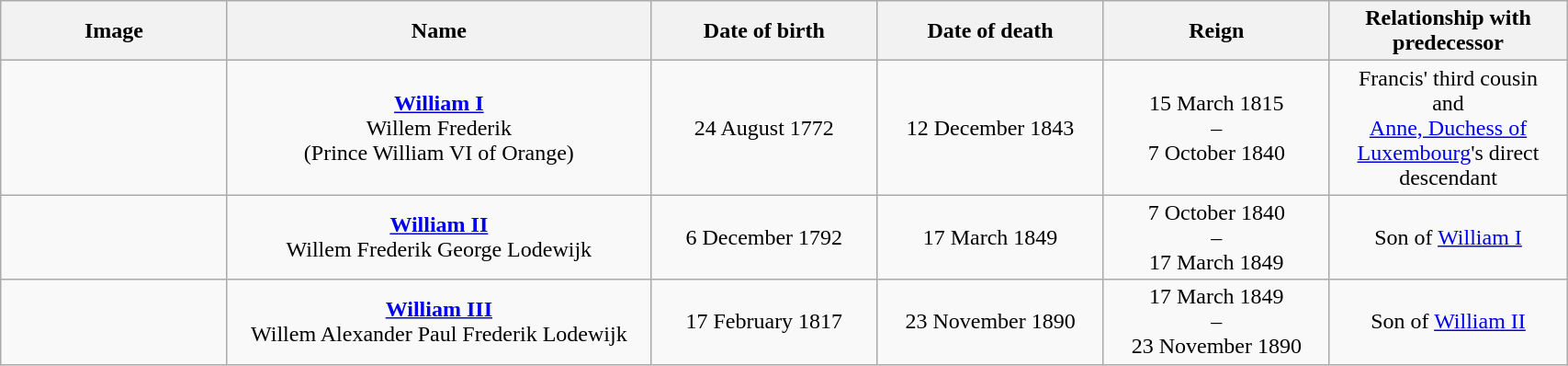<table style="width:90%;" class="wikitable">
<tr>
<th style="width:8%;">Image</th>
<th style="width:15%;">Name</th>
<th style="width:8%;">Date of birth</th>
<th style="width:8%;">Date of death</th>
<th style="width:8%;">Reign</th>
<th style="width:8%;">Relationship with predecessor</th>
</tr>
<tr>
<td></td>
<td style="text-align:center;"><strong><a href='#'>William I</a></strong><br>Willem Frederik<br>(Prince William VI of Orange)</td>
<td style="text-align:center;">24 August 1772</td>
<td style="text-align:center;">12 December 1843</td>
<td style="text-align:center;">15 March 1815<br>–<br>7 October 1840</td>
<td style="text-align:center;">Francis' third cousin<br>and<br><a href='#'>Anne, Duchess of Luxembourg</a>'s direct descendant</td>
</tr>
<tr>
<td></td>
<td style="text-align:center;"><strong><a href='#'>William II</a></strong><br>Willem Frederik George Lodewijk</td>
<td style="text-align:center;">6 December 1792</td>
<td style="text-align:center;">17 March 1849</td>
<td style="text-align:center;">7 October 1840<br>–<br>17 March 1849</td>
<td style="text-align:center;">Son of <a href='#'>William I</a></td>
</tr>
<tr>
<td></td>
<td style="text-align:center;"><strong><a href='#'>William III</a></strong><br>Willem Alexander Paul Frederik Lodewijk</td>
<td style="text-align:center;">17 February 1817</td>
<td style="text-align:center;">23 November 1890</td>
<td style="text-align:center;">17 March 1849<br>–<br>23 November 1890</td>
<td style="text-align:center;">Son of <a href='#'>William II</a></td>
</tr>
</table>
